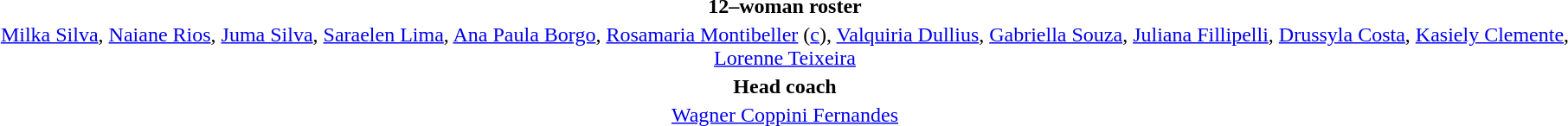<table style="text-align: center; margin-top: 2em; margin-left: auto; margin-right: auto">
<tr>
<td><strong>12–woman roster</strong></td>
</tr>
<tr>
<td><a href='#'>Milka Silva</a>, <a href='#'>Naiane Rios</a>, <a href='#'>Juma Silva</a>, <a href='#'>Saraelen Lima</a>, <a href='#'>Ana Paula Borgo</a>, <a href='#'>Rosamaria Montibeller</a> (<a href='#'>c</a>), <a href='#'>Valquiria Dullius</a>, <a href='#'>Gabriella Souza</a>, <a href='#'>Juliana Fillipelli</a>, <a href='#'>Drussyla Costa</a>, <a href='#'>Kasiely Clemente</a>, <a href='#'>Lorenne Teixeira</a></td>
</tr>
<tr>
<td><strong>Head coach</strong></td>
</tr>
<tr>
<td><a href='#'>Wagner Coppini Fernandes</a></td>
</tr>
</table>
